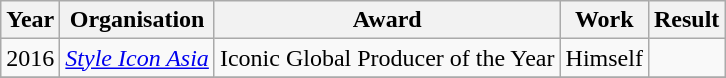<table class="wikitable plainrowheaders" style="text-align:center;">
<tr>
<th>Year</th>
<th>Organisation</th>
<th>Award</th>
<th>Work</th>
<th>Result</th>
</tr>
<tr>
<td>2016</td>
<td><em><a href='#'>Style Icon Asia</a></em></td>
<td>Iconic Global Producer of the Year</td>
<td>Himself</td>
<td></td>
</tr>
<tr>
</tr>
</table>
